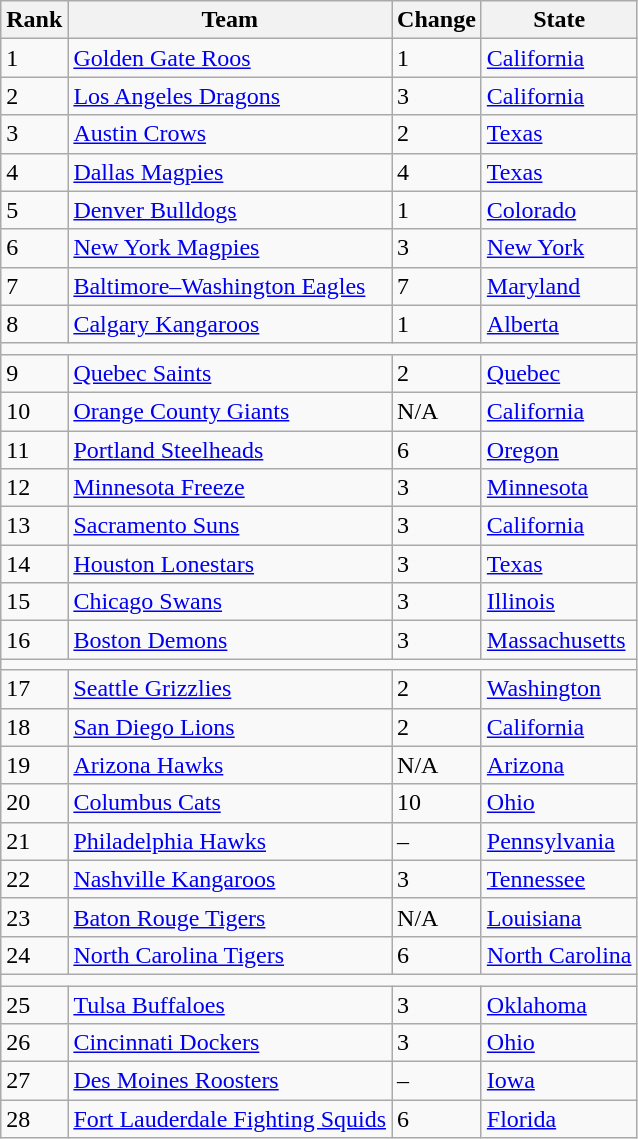<table class="wikitable">
<tr>
<th><strong>Rank</strong></th>
<th><strong>Team</strong></th>
<th><strong>Change</strong></th>
<th>State</th>
</tr>
<tr>
<td>1</td>
<td><a href='#'>Golden Gate Roos</a></td>
<td> 1</td>
<td><a href='#'>California</a></td>
</tr>
<tr>
<td>2</td>
<td><a href='#'>Los Angeles Dragons</a></td>
<td> 3</td>
<td><a href='#'>California</a></td>
</tr>
<tr>
<td>3</td>
<td><a href='#'>Austin Crows</a></td>
<td> 2</td>
<td><a href='#'>Texas</a></td>
</tr>
<tr>
<td>4</td>
<td><a href='#'>Dallas Magpies</a></td>
<td> 4</td>
<td><a href='#'>Texas</a></td>
</tr>
<tr>
<td>5</td>
<td><a href='#'>Denver Bulldogs</a></td>
<td> 1</td>
<td><a href='#'>Colorado</a></td>
</tr>
<tr>
<td>6</td>
<td><a href='#'>New York Magpies</a></td>
<td> 3</td>
<td><a href='#'>New York</a></td>
</tr>
<tr>
<td>7</td>
<td><a href='#'>Baltimore–Washington Eagles</a></td>
<td> 7</td>
<td><a href='#'>Maryland</a></td>
</tr>
<tr>
<td>8</td>
<td><a href='#'>Calgary Kangaroos</a></td>
<td> 1</td>
<td><a href='#'>Alberta</a> </td>
</tr>
<tr>
<td colspan="4"></td>
</tr>
<tr>
<td>9</td>
<td><a href='#'>Quebec Saints</a></td>
<td> 2</td>
<td><a href='#'>Quebec</a> </td>
</tr>
<tr>
<td>10</td>
<td><a href='#'>Orange County Giants</a></td>
<td>N/A</td>
<td><a href='#'>California</a></td>
</tr>
<tr>
<td>11</td>
<td><a href='#'>Portland Steelheads</a></td>
<td> 6</td>
<td><a href='#'>Oregon</a></td>
</tr>
<tr>
<td>12</td>
<td><a href='#'>Minnesota Freeze</a></td>
<td> 3</td>
<td><a href='#'>Minnesota</a></td>
</tr>
<tr>
<td>13</td>
<td><a href='#'>Sacramento Suns</a></td>
<td> 3</td>
<td><a href='#'>California</a></td>
</tr>
<tr>
<td>14</td>
<td><a href='#'>Houston Lonestars</a></td>
<td> 3</td>
<td><a href='#'>Texas</a></td>
</tr>
<tr>
<td>15</td>
<td><a href='#'>Chicago Swans</a></td>
<td> 3</td>
<td><a href='#'>Illinois</a></td>
</tr>
<tr>
<td>16</td>
<td><a href='#'>Boston Demons</a></td>
<td> 3</td>
<td><a href='#'>Massachusetts</a></td>
</tr>
<tr>
<td colspan="4"></td>
</tr>
<tr>
<td>17</td>
<td><a href='#'>Seattle Grizzlies</a></td>
<td> 2</td>
<td><a href='#'>Washington</a></td>
</tr>
<tr>
<td>18</td>
<td><a href='#'>San Diego Lions</a></td>
<td> 2</td>
<td><a href='#'>California</a></td>
</tr>
<tr>
<td>19</td>
<td><a href='#'>Arizona Hawks</a></td>
<td>N/A</td>
<td><a href='#'>Arizona</a></td>
</tr>
<tr>
<td>20</td>
<td><a href='#'>Columbus Cats</a></td>
<td> 10</td>
<td><a href='#'>Ohio</a></td>
</tr>
<tr>
<td>21</td>
<td><a href='#'>Philadelphia Hawks</a></td>
<td>–</td>
<td><a href='#'>Pennsylvania</a></td>
</tr>
<tr>
<td>22</td>
<td><a href='#'>Nashville Kangaroos</a></td>
<td> 3</td>
<td><a href='#'>Tennessee</a></td>
</tr>
<tr>
<td>23</td>
<td><a href='#'>Baton Rouge Tigers</a></td>
<td>N/A</td>
<td><a href='#'>Louisiana</a></td>
</tr>
<tr>
<td>24</td>
<td><a href='#'>North Carolina Tigers</a></td>
<td> 6</td>
<td><a href='#'>North Carolina</a></td>
</tr>
<tr>
<td colspan="4"></td>
</tr>
<tr>
<td>25</td>
<td><a href='#'>Tulsa Buffaloes</a></td>
<td> 3</td>
<td><a href='#'>Oklahoma</a></td>
</tr>
<tr>
<td>26</td>
<td><a href='#'>Cincinnati Dockers</a></td>
<td> 3</td>
<td><a href='#'>Ohio</a></td>
</tr>
<tr>
<td>27</td>
<td><a href='#'>Des Moines Roosters</a></td>
<td>–</td>
<td><a href='#'>Iowa</a></td>
</tr>
<tr>
<td>28</td>
<td><a href='#'>Fort Lauderdale Fighting Squids</a></td>
<td> 6</td>
<td><a href='#'>Florida</a></td>
</tr>
</table>
